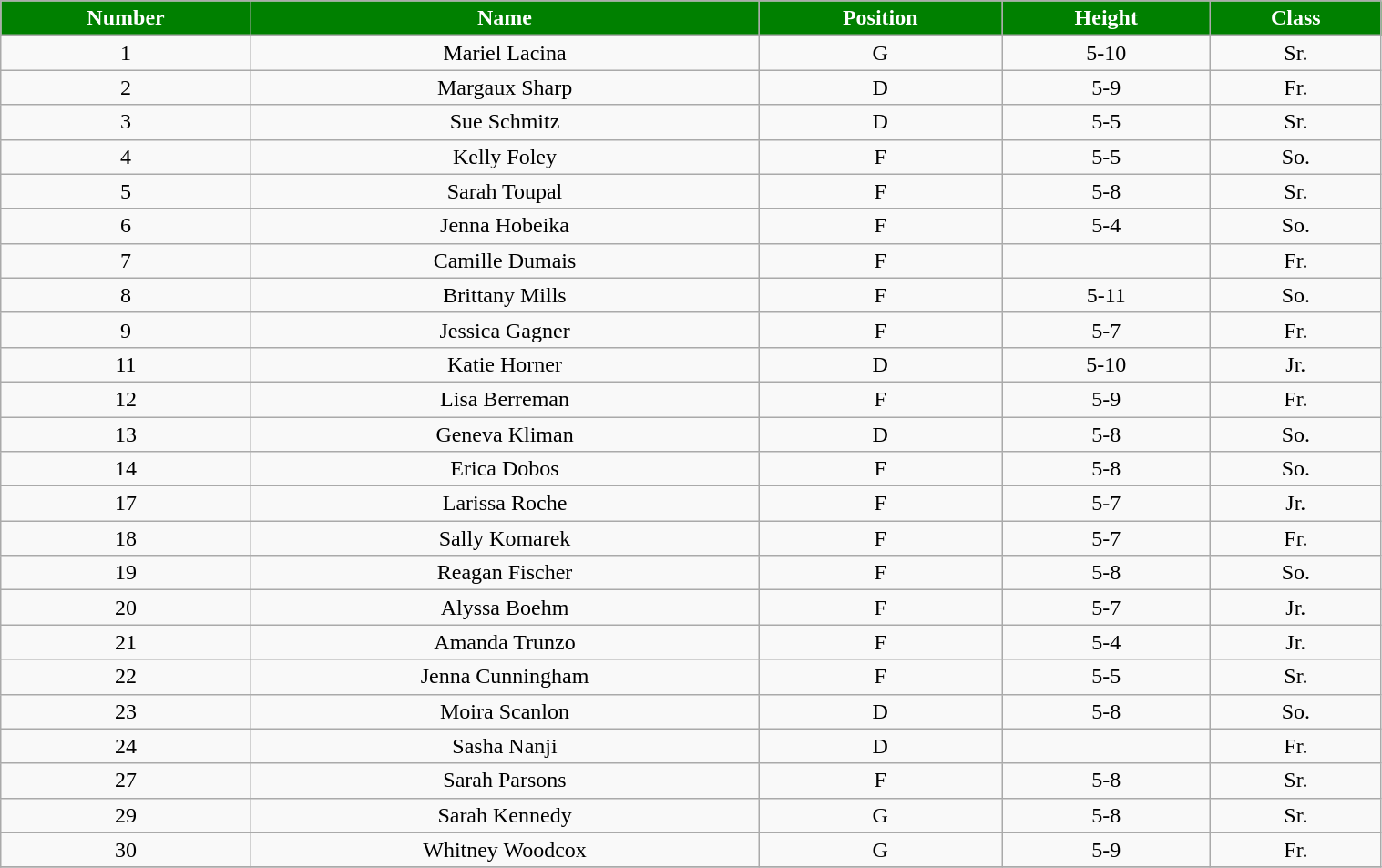<table class="wikitable" width="80%">
<tr align="center"  style=" background:green;color:#FFFFFF;">
<td><strong>Number</strong></td>
<td><strong>Name</strong></td>
<td><strong>Position</strong></td>
<td><strong>Height</strong></td>
<td><strong>Class</strong></td>
</tr>
<tr align="center" bgcolor="">
<td>1</td>
<td>Mariel Lacina</td>
<td>G</td>
<td>5-10</td>
<td>Sr.</td>
</tr>
<tr align="center" bgcolor="">
<td>2</td>
<td>Margaux Sharp</td>
<td>D</td>
<td>5-9</td>
<td>Fr.</td>
</tr>
<tr align="center" bgcolor="">
<td>3</td>
<td>Sue Schmitz</td>
<td>D</td>
<td>5-5</td>
<td>Sr.</td>
</tr>
<tr align="center" bgcolor="">
<td>4</td>
<td>Kelly Foley</td>
<td>F</td>
<td>5-5</td>
<td>So.</td>
</tr>
<tr align="center" bgcolor="">
<td>5</td>
<td>Sarah Toupal</td>
<td>F</td>
<td>5-8</td>
<td>Sr.</td>
</tr>
<tr align="center" bgcolor="">
<td>6</td>
<td>Jenna Hobeika</td>
<td>F</td>
<td>5-4</td>
<td>So.</td>
</tr>
<tr align="center" bgcolor="">
<td>7</td>
<td>Camille Dumais</td>
<td>F</td>
<td></td>
<td>Fr.</td>
</tr>
<tr align="center" bgcolor="">
<td>8</td>
<td>Brittany Mills</td>
<td>F</td>
<td>5-11</td>
<td>So.</td>
</tr>
<tr align="center" bgcolor="">
<td>9</td>
<td>Jessica Gagner</td>
<td>F</td>
<td>5-7</td>
<td>Fr.</td>
</tr>
<tr align="center" bgcolor="">
<td>11</td>
<td>Katie Horner</td>
<td>D</td>
<td>5-10</td>
<td>Jr.</td>
</tr>
<tr align="center" bgcolor="">
<td>12</td>
<td>Lisa Berreman</td>
<td>F</td>
<td>5-9</td>
<td>Fr.</td>
</tr>
<tr align="center" bgcolor="">
<td>13</td>
<td>Geneva Kliman</td>
<td>D</td>
<td>5-8</td>
<td>So.</td>
</tr>
<tr align="center" bgcolor="">
<td>14</td>
<td>Erica Dobos</td>
<td>F</td>
<td>5-8</td>
<td>So.</td>
</tr>
<tr align="center" bgcolor="">
<td>17</td>
<td>Larissa Roche</td>
<td>F</td>
<td>5-7</td>
<td>Jr.</td>
</tr>
<tr align="center" bgcolor="">
<td>18</td>
<td>Sally Komarek</td>
<td>F</td>
<td>5-7</td>
<td>Fr.</td>
</tr>
<tr align="center" bgcolor="">
<td>19</td>
<td>Reagan Fischer</td>
<td>F</td>
<td>5-8</td>
<td>So.</td>
</tr>
<tr align="center" bgcolor="">
<td>20</td>
<td>Alyssa Boehm</td>
<td>F</td>
<td>5-7</td>
<td>Jr.</td>
</tr>
<tr align="center" bgcolor="">
<td>21</td>
<td>Amanda Trunzo</td>
<td>F</td>
<td>5-4</td>
<td>Jr.</td>
</tr>
<tr align="center" bgcolor="">
<td>22</td>
<td>Jenna Cunningham</td>
<td>F</td>
<td>5-5</td>
<td>Sr.</td>
</tr>
<tr align="center" bgcolor="">
<td>23</td>
<td>Moira Scanlon</td>
<td>D</td>
<td>5-8</td>
<td>So.</td>
</tr>
<tr align="center" bgcolor="">
<td>24</td>
<td>Sasha Nanji</td>
<td>D</td>
<td></td>
<td>Fr.</td>
</tr>
<tr align="center" bgcolor="">
<td>27</td>
<td>Sarah Parsons</td>
<td>F</td>
<td>5-8</td>
<td>Sr.</td>
</tr>
<tr align="center" bgcolor="">
<td>29</td>
<td>Sarah Kennedy</td>
<td>G</td>
<td>5-8</td>
<td>Sr.</td>
</tr>
<tr align="center" bgcolor="">
<td>30</td>
<td>Whitney Woodcox</td>
<td>G</td>
<td>5-9</td>
<td>Fr.</td>
</tr>
<tr align="center" bgcolor="">
</tr>
</table>
